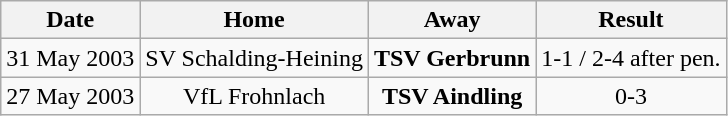<table class="wikitable">
<tr>
<th>Date</th>
<th>Home</th>
<th>Away</th>
<th>Result</th>
</tr>
<tr align="center">
<td>31 May 2003</td>
<td>SV Schalding-Heining</td>
<td><strong>TSV Gerbrunn</strong></td>
<td>1-1 / 2-4 after pen.</td>
</tr>
<tr align="center">
<td>27 May 2003</td>
<td>VfL Frohnlach</td>
<td><strong>TSV Aindling</strong></td>
<td>0-3</td>
</tr>
</table>
